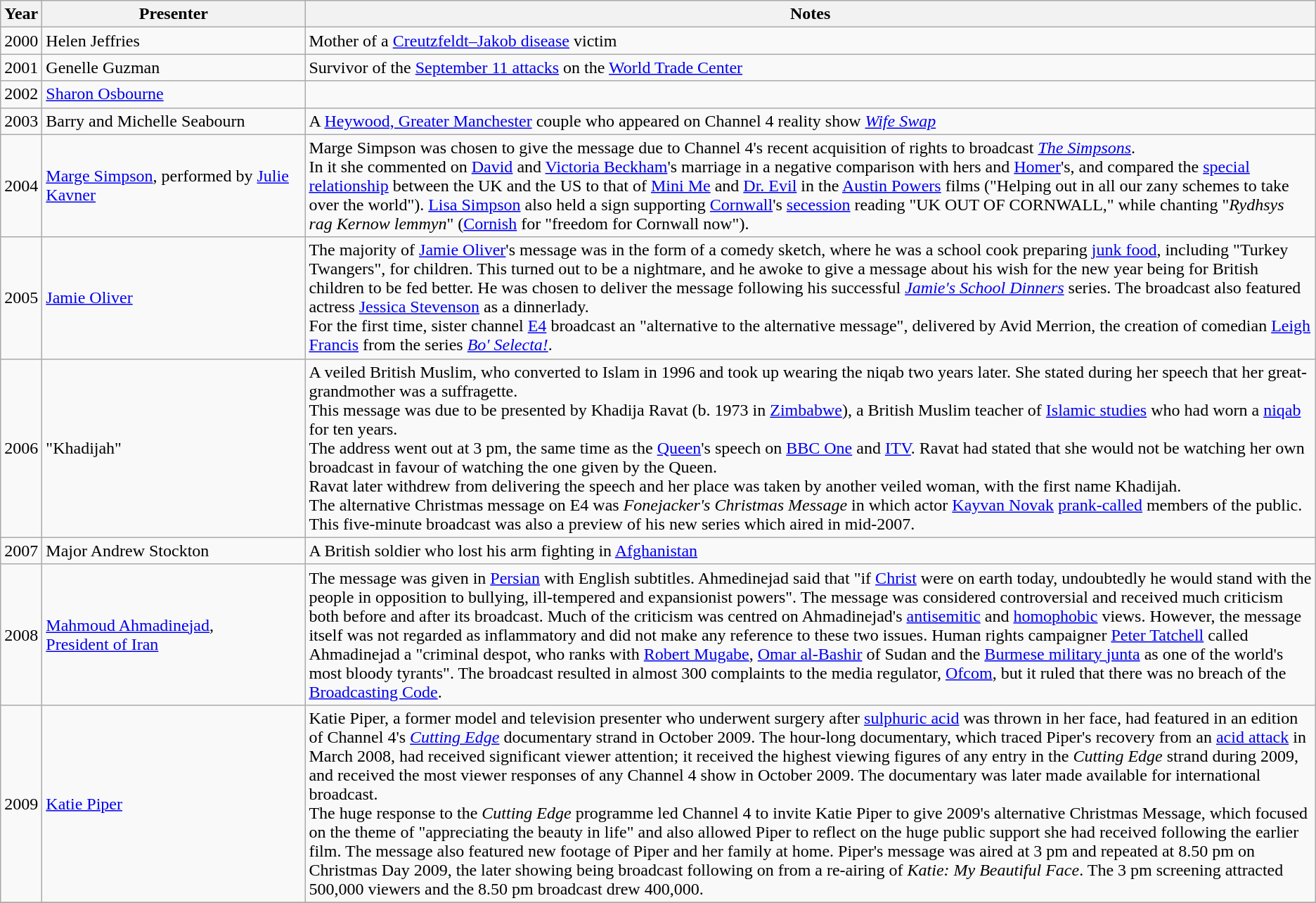<table class="wikitable">
<tr>
<th>Year</th>
<th>Presenter</th>
<th>Notes</th>
</tr>
<tr>
<td>2000</td>
<td style="width: 20%">Helen Jeffries</td>
<td>Mother of a <a href='#'>Creutzfeldt–Jakob disease</a> victim</td>
</tr>
<tr>
<td>2001</td>
<td> Genelle Guzman</td>
<td>Survivor of the <a href='#'>September 11 attacks</a> on the <a href='#'>World Trade Center</a></td>
</tr>
<tr>
<td>2002</td>
<td><a href='#'>Sharon Osbourne</a></td>
<td></td>
</tr>
<tr>
<td>2003</td>
<td>Barry and Michelle Seabourn</td>
<td>A <a href='#'>Heywood, Greater Manchester</a> couple who appeared on Channel 4 reality show <em><a href='#'>Wife Swap</a></em></td>
</tr>
<tr>
<td>2004</td>
<td> <a href='#'>Marge Simpson</a>, performed by <a href='#'>Julie Kavner</a></td>
<td>Marge Simpson was chosen to give the message due to Channel 4's recent acquisition of rights to broadcast <em><a href='#'>The Simpsons</a></em>. <br>In it she commented on <a href='#'>David</a> and <a href='#'>Victoria Beckham</a>'s marriage in a negative comparison with hers and <a href='#'>Homer</a>'s, and compared the <a href='#'>special relationship</a> between the UK and the US to that of <a href='#'>Mini Me</a> and <a href='#'>Dr. Evil</a> in the <a href='#'>Austin Powers</a> films ("Helping out in all our zany schemes to take over the world"). <a href='#'>Lisa Simpson</a> also held a sign supporting <a href='#'>Cornwall</a>'s <a href='#'>secession</a> reading "UK OUT OF CORNWALL," while chanting "<em>Rydhsys rag Kernow lemmyn</em>" (<a href='#'>Cornish</a> for "freedom for Cornwall now").</td>
</tr>
<tr>
<td>2005</td>
<td><a href='#'>Jamie Oliver</a></td>
<td>The majority of <a href='#'>Jamie Oliver</a>'s message was in the form of a comedy sketch, where he was a school cook preparing <a href='#'>junk food</a>, including "Turkey Twangers", for children. This turned out to be a nightmare, and he awoke to give a message about his wish for the new year being for British children to be fed better. He was chosen to deliver the message following his successful <em><a href='#'>Jamie's School Dinners</a></em> series. The broadcast also featured actress <a href='#'>Jessica Stevenson</a> as a dinnerlady. <br> For the first time, sister channel <a href='#'>E4</a> broadcast an "alternative to the alternative message", delivered by Avid Merrion, the creation of comedian <a href='#'>Leigh Francis</a> from the series <em><a href='#'>Bo' Selecta!</a></em>.</td>
</tr>
<tr>
<td>2006</td>
<td>"Khadijah"</td>
<td>A veiled British Muslim, who converted to Islam in 1996 and took up wearing the niqab two years later. She stated during her speech that her great-grandmother was a suffragette.<br>This message was due to be presented by Khadija Ravat (b. 1973 in <a href='#'>Zimbabwe</a>), a British Muslim teacher of <a href='#'>Islamic studies</a> who had worn a <a href='#'>niqab</a> for ten years.<br>The address went out at 3 pm, the same time as the <a href='#'>Queen</a>'s speech on <a href='#'>BBC One</a> and <a href='#'>ITV</a>. Ravat had stated that she would not be watching her own broadcast in favour of watching the one given by the Queen.<br> Ravat later withdrew from delivering the speech and her place was taken by another veiled woman, with the first name Khadijah.<br>The alternative Christmas message on E4 was <em>Fonejacker's Christmas Message</em> in which actor <a href='#'>Kayvan Novak</a> <a href='#'>prank-called</a> members of the public. This five-minute broadcast was also a preview of his new series which aired in mid-2007.</td>
</tr>
<tr>
<td>2007</td>
<td>Major Andrew Stockton</td>
<td>A British soldier who lost his arm fighting in <a href='#'>Afghanistan</a></td>
</tr>
<tr>
<td>2008</td>
<td> <a href='#'>Mahmoud Ahmadinejad</a>,<br><a href='#'>President of Iran</a></td>
<td>The message was given in <a href='#'>Persian</a> with English subtitles. Ahmedinejad said that "if <a href='#'>Christ</a> were on earth today, undoubtedly he would stand with the people in opposition to bullying, ill-tempered and expansionist powers". The message was considered controversial and received much criticism both before and after its broadcast. Much of the criticism was centred on Ahmadinejad's <a href='#'>antisemitic</a> and <a href='#'>homophobic</a> views. However, the message itself was not regarded as inflammatory and did not make any reference to these two issues. Human rights campaigner <a href='#'>Peter Tatchell</a> called Ahmadinejad a "criminal despot, who ranks with <a href='#'>Robert Mugabe</a>, <a href='#'>Omar al-Bashir</a> of Sudan and the <a href='#'>Burmese military junta</a> as one of the world's most bloody tyrants". The broadcast resulted in almost 300 complaints to the media regulator, <a href='#'>Ofcom</a>, but it ruled that there was no breach of the <a href='#'>Broadcasting Code</a>.</td>
</tr>
<tr>
<td>2009</td>
<td><a href='#'>Katie Piper</a></td>
<td>Katie Piper, a former model and television presenter who underwent surgery after <a href='#'>sulphuric acid</a> was thrown in her face, had featured in an edition of Channel 4's <em><a href='#'>Cutting Edge</a></em> documentary strand in October 2009. The hour-long documentary, which traced Piper's recovery from an <a href='#'>acid attack</a> in March 2008, had received significant viewer attention; it received the highest viewing figures of any entry in the <em>Cutting Edge</em> strand during 2009, and received the most viewer responses of any Channel 4 show in October 2009. The documentary was later made available for international broadcast.<br>The huge response to the <em>Cutting Edge</em> programme led Channel 4 to invite Katie Piper to give 2009's alternative Christmas Message, which focused on the theme of "appreciating the beauty in life" and also allowed Piper to reflect on the huge public support she had received following the earlier film. The message also featured new footage of Piper and her family at home. Piper's message was aired at 3 pm and repeated at 8.50 pm on Christmas Day 2009, the later showing being broadcast following on from a re-airing of <em>Katie: My Beautiful Face</em>. The 3 pm screening attracted 500,000 viewers and the 8.50 pm broadcast drew 400,000.</td>
</tr>
<tr>
</tr>
</table>
